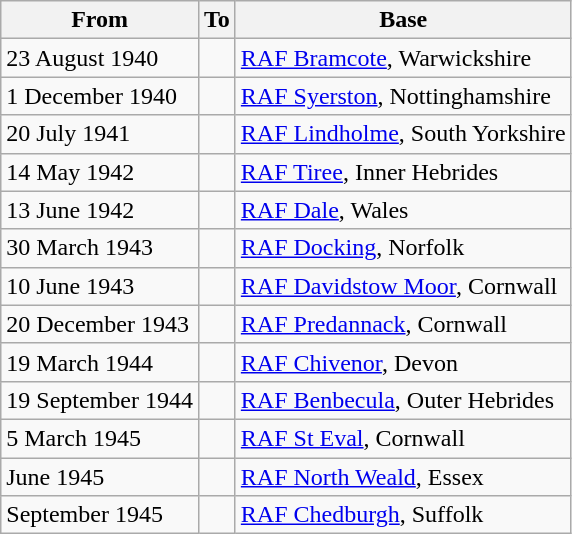<table class="wikitable">
<tr>
<th>From</th>
<th>To</th>
<th>Base</th>
</tr>
<tr>
<td>23 August 1940</td>
<td></td>
<td><a href='#'>RAF Bramcote</a>, Warwickshire</td>
</tr>
<tr>
<td>1 December 1940</td>
<td></td>
<td><a href='#'>RAF Syerston</a>, Nottinghamshire</td>
</tr>
<tr>
<td>20 July 1941</td>
<td></td>
<td><a href='#'>RAF Lindholme</a>, South Yorkshire</td>
</tr>
<tr>
<td>14 May 1942</td>
<td></td>
<td><a href='#'>RAF Tiree</a>, Inner Hebrides</td>
</tr>
<tr>
<td>13 June 1942</td>
<td></td>
<td><a href='#'>RAF Dale</a>, Wales</td>
</tr>
<tr>
<td>30 March 1943</td>
<td></td>
<td><a href='#'>RAF Docking</a>, Norfolk</td>
</tr>
<tr>
<td>10 June 1943</td>
<td></td>
<td><a href='#'>RAF Davidstow Moor</a>, Cornwall</td>
</tr>
<tr>
<td>20 December 1943</td>
<td></td>
<td><a href='#'>RAF Predannack</a>, Cornwall</td>
</tr>
<tr>
<td>19 March 1944</td>
<td></td>
<td><a href='#'>RAF Chivenor</a>, Devon</td>
</tr>
<tr>
<td>19 September 1944</td>
<td></td>
<td><a href='#'>RAF Benbecula</a>, Outer Hebrides</td>
</tr>
<tr>
<td>5 March 1945</td>
<td></td>
<td><a href='#'>RAF St Eval</a>, Cornwall</td>
</tr>
<tr>
<td>June 1945</td>
<td></td>
<td><a href='#'>RAF North Weald</a>, Essex</td>
</tr>
<tr>
<td>September 1945</td>
<td></td>
<td><a href='#'>RAF Chedburgh</a>, Suffolk</td>
</tr>
</table>
